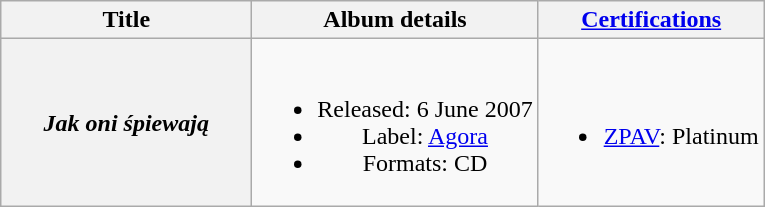<table class="wikitable plainrowheaders" style="text-align:center;">
<tr>
<th scope="col" style="width:10em;">Title</th>
<th scope="col">Album details</th>
<th scope="col"><a href='#'>Certifications</a></th>
</tr>
<tr>
<th scope="row"><em>Jak oni śpiewają</em></th>
<td><br><ul><li>Released: 6 June 2007</li><li>Label: <a href='#'>Agora</a></li><li>Formats: CD</li></ul></td>
<td><br><ul><li><a href='#'>ZPAV</a>: Platinum</li></ul></td>
</tr>
</table>
